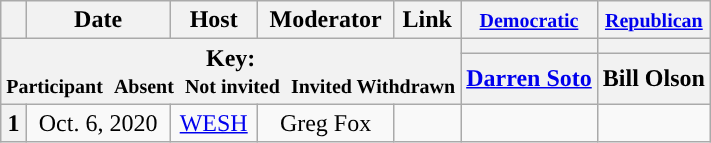<table class="wikitable" style="text-align:center;">
<tr>
<th scope="col"></th>
<th scope="col">Date</th>
<th scope="col">Host</th>
<th scope="col">Moderator</th>
<th scope="col">Link</th>
<th scope="col"><small><a href='#'>Democratic</a></small></th>
<th scope="col"><small><a href='#'>Republican</a></small></th>
</tr>
<tr>
<th colspan="5" rowspan="2">Key:<br> <small>Participant </small>  <small>Absent </small>  <small>Not invited </small>  <small>Invited  Withdrawn</small></th>
<th scope="col" style="background:"></th>
<th scope="col" style="background:"></th>
</tr>
<tr>
<th scope="col"><a href='#'>Darren Soto</a></th>
<th scope="col">Bill Olson</th>
</tr>
<tr>
<th>1</th>
<td style="white-space:nowrap;">Oct. 6, 2020</td>
<td style="white-space:nowrap;"><a href='#'>WESH</a></td>
<td style="white-space:nowrap;">Greg Fox</td>
<td style="white-space:nowrap;"></td>
<td></td>
<td></td>
</tr>
</table>
